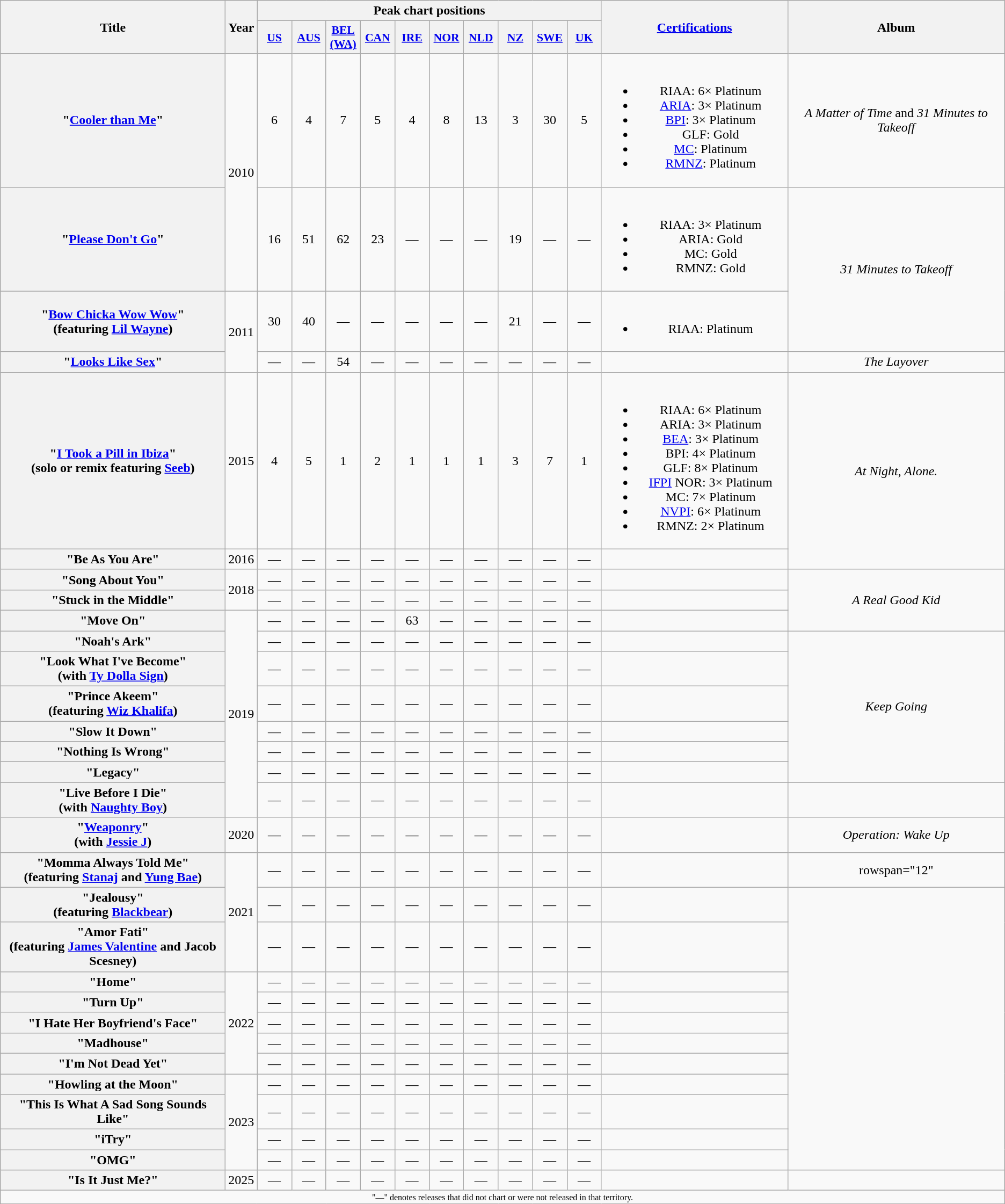<table class="wikitable plainrowheaders" style="text-align:center;">
<tr>
<th scope="col" rowspan="2" style="width:17em;">Title</th>
<th scope="col" rowspan="2">Year</th>
<th scope="col" colspan="10">Peak chart positions</th>
<th scope="col" rowspan="2" style="width:14em;"><a href='#'>Certifications</a></th>
<th scope="col" rowspan="2">Album</th>
</tr>
<tr>
<th scope="col" style="width:2.5em;font-size:90%;"><a href='#'>US</a><br></th>
<th scope="col" style="width:2.5em;font-size:90%;"><a href='#'>AUS</a><br></th>
<th scope="col" style="width:2.5em;font-size:90%;"><a href='#'>BEL (WA)</a><br></th>
<th scope="col" style="width:2.5em;font-size:90%;"><a href='#'>CAN</a><br></th>
<th scope="col" style="width:2.5em;font-size:90%;"><a href='#'>IRE</a><br></th>
<th scope="col" style="width:2.5em;font-size:90%;"><a href='#'>NOR</a><br></th>
<th scope="col" style="width:2.5em;font-size:90%;"><a href='#'>NLD</a><br></th>
<th scope="col" style="width:2.5em;font-size:90%;"><a href='#'>NZ</a><br></th>
<th scope="col" style="width:2.5em;font-size:90%;"><a href='#'>SWE</a><br></th>
<th scope="col" style="width:2.5em;font-size:90%;"><a href='#'>UK</a><br></th>
</tr>
<tr>
<th scope="row">"<a href='#'>Cooler than Me</a>"<br></th>
<td rowspan="2">2010</td>
<td>6</td>
<td>4</td>
<td>7</td>
<td>5</td>
<td>4</td>
<td>8</td>
<td>13</td>
<td>3</td>
<td>30</td>
<td>5</td>
<td><br><ul><li>RIAA: 6× Platinum</li><li><a href='#'>ARIA</a>: 3× Platinum</li><li><a href='#'>BPI</a>: 3× Platinum</li><li>GLF: Gold</li><li><a href='#'>MC</a>: Platinum</li><li><a href='#'>RMNZ</a>: Platinum</li></ul></td>
<td><em>A Matter of Time</em> and <em>31 Minutes to Takeoff</em></td>
</tr>
<tr>
<th scope="row">"<a href='#'>Please Don't Go</a>"</th>
<td>16</td>
<td>51</td>
<td>62</td>
<td>23</td>
<td>—</td>
<td>—</td>
<td>—</td>
<td>19</td>
<td>—</td>
<td>—</td>
<td><br><ul><li>RIAA: 3× Platinum</li><li>ARIA: Gold</li><li>MC: Gold</li><li>RMNZ: Gold</li></ul></td>
<td rowspan="2"><em>31 Minutes to Takeoff</em></td>
</tr>
<tr>
<th scope="row">"<a href='#'>Bow Chicka Wow Wow</a>"<br><span>(featuring <a href='#'>Lil Wayne</a>)</span></th>
<td rowspan="2">2011</td>
<td>30</td>
<td>40</td>
<td>—</td>
<td>—</td>
<td>—</td>
<td>—</td>
<td>—</td>
<td>21</td>
<td>—</td>
<td>—</td>
<td><br><ul><li>RIAA: Platinum</li></ul></td>
</tr>
<tr>
<th scope="row">"<a href='#'>Looks Like Sex</a>"</th>
<td>—</td>
<td>—</td>
<td>54</td>
<td>—</td>
<td>—</td>
<td>—</td>
<td>—</td>
<td>—</td>
<td>—</td>
<td>—</td>
<td></td>
<td><em>The Layover</em></td>
</tr>
<tr>
<th scope="row">"<a href='#'>I Took a Pill in Ibiza</a>"<br><span>(solo or remix featuring <a href='#'>Seeb</a>)</span></th>
<td>2015</td>
<td>4</td>
<td>5</td>
<td>1</td>
<td>2</td>
<td>1</td>
<td>1</td>
<td>1</td>
<td>3</td>
<td>7</td>
<td>1</td>
<td><br><ul><li>RIAA: 6× Platinum</li><li>ARIA: 3× Platinum</li><li><a href='#'>BEA</a>: 3× Platinum</li><li>BPI: 4× Platinum</li><li>GLF: 8× Platinum</li><li><a href='#'>IFPI</a> NOR: 3× Platinum</li><li>MC: 7× Platinum</li><li><a href='#'>NVPI</a>: 6× Platinum</li><li>RMNZ: 2× Platinum</li></ul></td>
<td rowspan="2"><em>At Night, Alone.</em></td>
</tr>
<tr>
<th scope="row">"Be As You Are"</th>
<td>2016</td>
<td>—</td>
<td>—</td>
<td>—</td>
<td>—</td>
<td>—</td>
<td>—</td>
<td>—</td>
<td>—</td>
<td>—</td>
<td>—</td>
<td></td>
</tr>
<tr>
<th scope="row">"Song About You"</th>
<td rowspan=2>2018</td>
<td>—</td>
<td>—</td>
<td>—</td>
<td>—</td>
<td>—</td>
<td>—</td>
<td>—</td>
<td>—</td>
<td>—</td>
<td>—</td>
<td></td>
<td rowspan="3"><em>A Real Good Kid</em></td>
</tr>
<tr>
<th scope="row">"Stuck in the Middle"</th>
<td>—</td>
<td>—</td>
<td>—</td>
<td>—</td>
<td>—</td>
<td>—</td>
<td>—</td>
<td>—</td>
<td>—</td>
<td>—</td>
<td></td>
</tr>
<tr>
<th scope="row">"Move On"</th>
<td rowspan="8">2019</td>
<td>—</td>
<td>—</td>
<td>—</td>
<td>—</td>
<td>63</td>
<td>—</td>
<td>—</td>
<td>—</td>
<td>—</td>
<td>—</td>
<td></td>
</tr>
<tr>
<th scope="row">"Noah's Ark"</th>
<td>—</td>
<td>—</td>
<td>—</td>
<td>—</td>
<td>—</td>
<td>—</td>
<td>—</td>
<td>—</td>
<td>—</td>
<td>—</td>
<td></td>
<td rowspan="6"><em>Keep Going</em></td>
</tr>
<tr>
<th scope="row">"Look What I've Become" <br><span>(with <a href='#'>Ty Dolla Sign</a>)</span></th>
<td>—</td>
<td>—</td>
<td>—</td>
<td>—</td>
<td>—</td>
<td>—</td>
<td>—</td>
<td>—</td>
<td>—</td>
<td>—</td>
<td></td>
</tr>
<tr>
<th scope="row">"Prince Akeem" <br><span>(featuring <a href='#'>Wiz Khalifa</a>)</span></th>
<td>—</td>
<td>—</td>
<td>—</td>
<td>—</td>
<td>—</td>
<td>—</td>
<td>—</td>
<td>—</td>
<td>—</td>
<td>—</td>
<td></td>
</tr>
<tr>
<th scope="row">"Slow It Down"</th>
<td>—</td>
<td>—</td>
<td>—</td>
<td>—</td>
<td>—</td>
<td>—</td>
<td>—</td>
<td>—</td>
<td>—</td>
<td>—</td>
<td></td>
</tr>
<tr>
<th scope="row">"Nothing Is Wrong"</th>
<td>—</td>
<td>—</td>
<td>—</td>
<td>—</td>
<td>—</td>
<td>—</td>
<td>—</td>
<td>—</td>
<td>—</td>
<td>—</td>
<td></td>
</tr>
<tr>
<th scope="row">"Legacy"<br></th>
<td>—</td>
<td>—</td>
<td>—</td>
<td>—</td>
<td>—</td>
<td>—</td>
<td>—</td>
<td>—</td>
<td>—</td>
<td>—</td>
<td></td>
</tr>
<tr>
<th scope="row">"Live Before I Die" <br><span>(with <a href='#'>Naughty Boy</a>)</span></th>
<td>—</td>
<td>—</td>
<td>—</td>
<td>—</td>
<td>—</td>
<td>—</td>
<td>—</td>
<td>—</td>
<td>—</td>
<td>—</td>
<td></td>
<td></td>
</tr>
<tr>
<th scope="row">"<a href='#'>Weaponry</a>" <br><span>(with <a href='#'>Jessie J</a>)</span></th>
<td>2020</td>
<td>—</td>
<td>—</td>
<td>—</td>
<td>—</td>
<td>—</td>
<td>—</td>
<td>—</td>
<td>—</td>
<td>—</td>
<td>—</td>
<td></td>
<td><em>Operation: Wake Up</em></td>
</tr>
<tr>
<th scope="row">"Momma Always Told Me" <br><span>(featuring <a href='#'>Stanaj</a> and <a href='#'>Yung Bae</a>)</span></th>
<td rowspan="3">2021</td>
<td>—</td>
<td>—</td>
<td>—</td>
<td>—</td>
<td>—</td>
<td>—</td>
<td>—</td>
<td>—</td>
<td>—</td>
<td>—</td>
<td></td>
<td>rowspan="12" </td>
</tr>
<tr>
<th scope="row">"Jealousy" <br><span>(featuring <a href='#'>Blackbear</a>)</span></th>
<td>—</td>
<td>—</td>
<td>—</td>
<td>—</td>
<td>—</td>
<td>—</td>
<td>—</td>
<td>—</td>
<td>—</td>
<td>—</td>
<td></td>
</tr>
<tr>
<th scope="row">"Amor Fati" <br><span>(featuring <a href='#'>James Valentine</a> and Jacob Scesney)</span></th>
<td>—</td>
<td>—</td>
<td>—</td>
<td>—</td>
<td>—</td>
<td>—</td>
<td>—</td>
<td>—</td>
<td>—</td>
<td>—</td>
<td></td>
</tr>
<tr>
<th scope="row">"Home"</th>
<td rowspan="5">2022</td>
<td>—</td>
<td>—</td>
<td>—</td>
<td>—</td>
<td>—</td>
<td>—</td>
<td>—</td>
<td>—</td>
<td>—</td>
<td>—</td>
<td></td>
</tr>
<tr>
<th scope="row">"Turn Up"<br></th>
<td>—</td>
<td>—</td>
<td>—</td>
<td>—</td>
<td>—</td>
<td>—</td>
<td>—</td>
<td>—</td>
<td>—</td>
<td>—</td>
<td></td>
</tr>
<tr>
<th scope="row">"I Hate Her Boyfriend's Face"<br></th>
<td>—</td>
<td>—</td>
<td>—</td>
<td>—</td>
<td>—</td>
<td>—</td>
<td>—</td>
<td>—</td>
<td>—</td>
<td>—</td>
<td></td>
</tr>
<tr>
<th scope="row">"Madhouse"<br></th>
<td>—</td>
<td>—</td>
<td>—</td>
<td>—</td>
<td>—</td>
<td>—</td>
<td>—</td>
<td>—</td>
<td>—</td>
<td>—</td>
<td></td>
</tr>
<tr>
<th scope="row">"I'm Not Dead Yet"</th>
<td>—</td>
<td>—</td>
<td>—</td>
<td>—</td>
<td>—</td>
<td>—</td>
<td>—</td>
<td>—</td>
<td>—</td>
<td>—</td>
<td></td>
</tr>
<tr>
<th scope="row">"Howling at the Moon"<br></th>
<td rowspan="4">2023</td>
<td>—</td>
<td>—</td>
<td>—</td>
<td>—</td>
<td>—</td>
<td>—</td>
<td>—</td>
<td>—</td>
<td>—</td>
<td>—</td>
<td></td>
</tr>
<tr>
<th scope="row">"This Is What A Sad Song Sounds Like"<br></th>
<td>—</td>
<td>—</td>
<td>—</td>
<td>—</td>
<td>—</td>
<td>—</td>
<td>—</td>
<td>—</td>
<td>—</td>
<td>—</td>
<td></td>
</tr>
<tr>
<th scope="row">"iTry"<br></th>
<td>—</td>
<td>—</td>
<td>—</td>
<td>—</td>
<td>—</td>
<td>—</td>
<td>—</td>
<td>—</td>
<td>—</td>
<td>—</td>
<td></td>
</tr>
<tr>
<th scope="row">"OMG"</th>
<td>—</td>
<td>—</td>
<td>—</td>
<td>—</td>
<td>—</td>
<td>—</td>
<td>—</td>
<td>—</td>
<td>—</td>
<td>—</td>
<td></td>
</tr>
<tr>
<th scope="row">"Is It Just Me?"</th>
<td>2025</td>
<td>—</td>
<td>—</td>
<td>—</td>
<td>—</td>
<td>—</td>
<td>—</td>
<td>—</td>
<td>—</td>
<td>—</td>
<td>—</td>
<td></td>
<td></td>
</tr>
<tr>
<td colspan="15" style="text-align:center; font-size:8pt;">"—" denotes releases that did not chart or were not released in that territory.</td>
</tr>
</table>
